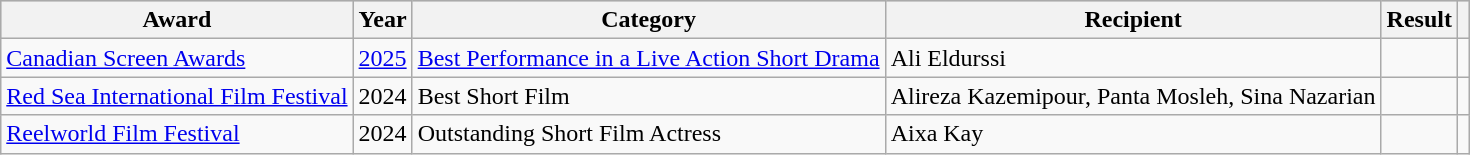<table class="wikitable sortable">
<tr style="background:#ccc; text-align:center;">
<th>Award</th>
<th>Year</th>
<th>Category</th>
<th>Recipient</th>
<th>Result</th>
<th class="unsortable"></th>
</tr>
<tr>
<td><a href='#'>Canadian Screen Awards</a></td>
<td><a href='#'>2025</a></td>
<td><a href='#'>Best Performance in a Live Action Short Drama</a></td>
<td>Ali Eldurssi</td>
<td></td>
<td></td>
</tr>
<tr>
<td><a href='#'>Red Sea International Film Festival</a></td>
<td>2024</td>
<td>Best Short Film</td>
<td>Alireza Kazemipour, Panta Mosleh, Sina Nazarian</td>
<td></td>
<td></td>
</tr>
<tr>
<td><a href='#'>Reelworld Film Festival</a></td>
<td>2024</td>
<td>Outstanding Short Film Actress</td>
<td>Aixa Kay</td>
<td></td>
<td></td>
</tr>
</table>
